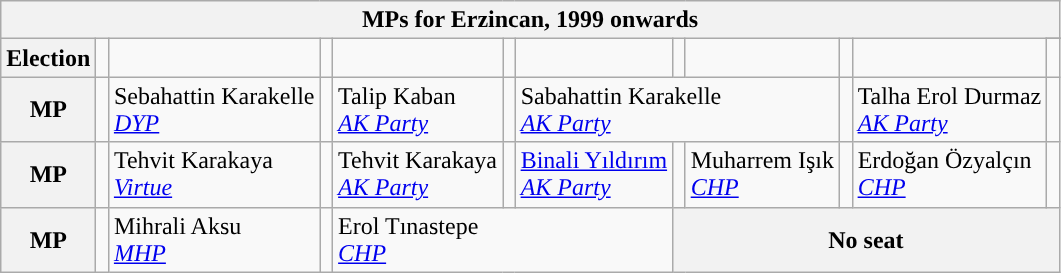<table class="wikitable">
<tr>
<th colspan = 12>MPs for Erzincan, 1999 onwards</th>
</tr>
<tr>
<th rowspan = 2>Election</th>
<td rowspan="2" style="width:1px;"></td>
<td rowspan = 2></td>
<td rowspan="2" style="width:1px;"></td>
<td rowspan = 2></td>
<td rowspan="2" style="width:1px;"></td>
<td rowspan = 2></td>
<td rowspan="2" style="width:1px;"></td>
<td rowspan = 2></td>
<td rowspan="2" style="width:1px;"></td>
<td rowspan = 2></td>
</tr>
<tr>
<td></td>
</tr>
<tr>
<th>MP</th>
<td width=1px style="background-color: "></td>
<td colspan = 1>Sebahattin Karakelle<br><em><a href='#'>DYP</a></em></td>
<td width=1px style="background-color: "></td>
<td colspan = 1>Talip Kaban<br><em><a href='#'>AK Party</a></em></td>
<td width=1px style="background-color: "></td>
<td colspan = 3>Sabahattin Karakelle<br><em><a href='#'>AK Party</a></em></td>
<td width=1px style="background-color: "></td>
<td colspan = 1>Talha Erol Durmaz<br><em><a href='#'>AK Party</a></em></td>
<td width=1px style="background-color: "></td>
</tr>
<tr>
<th>MP</th>
<td width=1px style="background-color: "></td>
<td colspan = 1>Tehvit Karakaya<br><em><a href='#'>Virtue</a></em></td>
<td width=1px style="background-color: "></td>
<td colspan = 1>Tehvit Karakaya<br><em><a href='#'>AK Party</a></em></td>
<td width=1px style="background-color: "></td>
<td colspan = 1><a href='#'>Binali Yıldırım</a><br><em><a href='#'>AK Party</a></em></td>
<td width=1px style="background-color: "></td>
<td colspan = 1>Muharrem Işık<br><em><a href='#'>CHP</a></em></td>
<td width=1px style="background-color: "></td>
<td colspan = 1>Erdoğan Özyalçın<br><em><a href='#'>CHP</a></em></td>
<td width=1px style="background-color: "></td>
</tr>
<tr>
<th>MP</th>
<td width=1px style="background-color: "></td>
<td colspan = 1>Mihrali Aksu<br><em><a href='#'>MHP</a></em></td>
<td width=1px style="background-color: "></td>
<td colspan = 3>Erol Tınastepe<br><em><a href='#'>CHP</a></em></td>
<th colspan = 5>No seat</th>
</tr>
</table>
